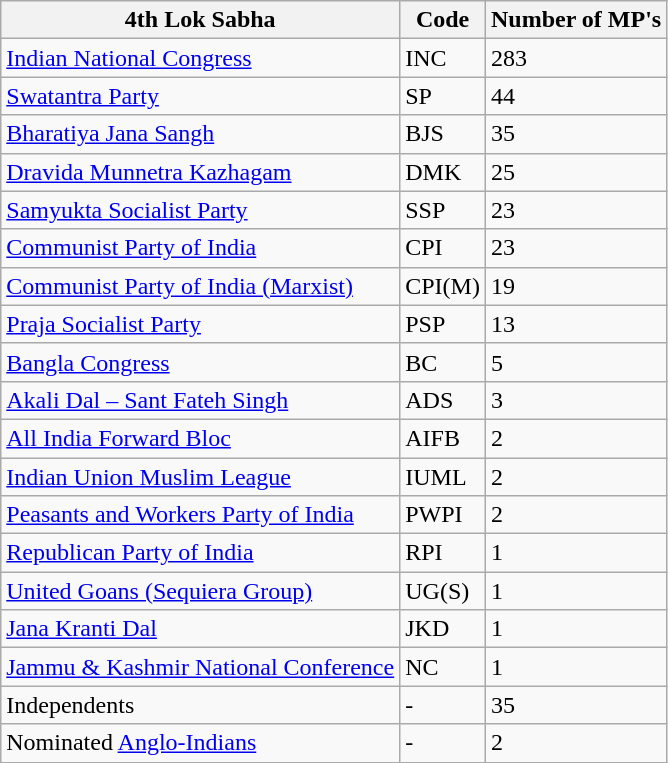<table class="wikitable sortable">
<tr>
<th colspan=1>4th Lok Sabha <br></th>
<th>Code</th>
<th>Number of MP's<br></th>
</tr>
<tr>
<td><a href='#'>Indian National Congress</a></td>
<td>INC</td>
<td>283</td>
</tr>
<tr>
<td><a href='#'>Swatantra Party</a></td>
<td>SP</td>
<td>44</td>
</tr>
<tr>
<td><a href='#'>Bharatiya Jana Sangh</a></td>
<td>BJS</td>
<td>35</td>
</tr>
<tr>
<td><a href='#'>Dravida Munnetra Kazhagam</a></td>
<td>DMK</td>
<td>25</td>
</tr>
<tr>
<td><a href='#'>Samyukta Socialist Party</a></td>
<td>SSP</td>
<td>23</td>
</tr>
<tr>
<td><a href='#'>Communist Party of India</a></td>
<td>CPI</td>
<td>23</td>
</tr>
<tr>
<td><a href='#'>Communist Party of India (Marxist)</a></td>
<td>CPI(M)</td>
<td>19</td>
</tr>
<tr>
<td><a href='#'>Praja Socialist Party</a></td>
<td>PSP</td>
<td>13</td>
</tr>
<tr>
<td><a href='#'>Bangla Congress</a></td>
<td>BC</td>
<td>5</td>
</tr>
<tr>
<td><a href='#'>Akali Dal – Sant Fateh Singh</a></td>
<td>ADS</td>
<td>3</td>
</tr>
<tr>
<td><a href='#'>All India Forward Bloc</a></td>
<td>AIFB</td>
<td>2</td>
</tr>
<tr>
<td><a href='#'>Indian Union Muslim League</a></td>
<td>IUML</td>
<td>2</td>
</tr>
<tr>
<td><a href='#'>Peasants and Workers Party of India</a></td>
<td>PWPI</td>
<td>2</td>
</tr>
<tr>
<td><a href='#'>Republican Party of India</a></td>
<td>RPI</td>
<td>1</td>
</tr>
<tr>
<td><a href='#'>United Goans (Sequiera Group)</a></td>
<td>UG(S)</td>
<td>1</td>
</tr>
<tr>
<td><a href='#'>Jana Kranti Dal</a></td>
<td>JKD</td>
<td>1</td>
</tr>
<tr>
<td><a href='#'>Jammu & Kashmir National Conference</a></td>
<td>NC</td>
<td>1</td>
</tr>
<tr>
<td>Independents</td>
<td>-</td>
<td>35</td>
</tr>
<tr>
<td>Nominated <a href='#'>Anglo-Indians</a></td>
<td>-</td>
<td>2</td>
</tr>
</table>
